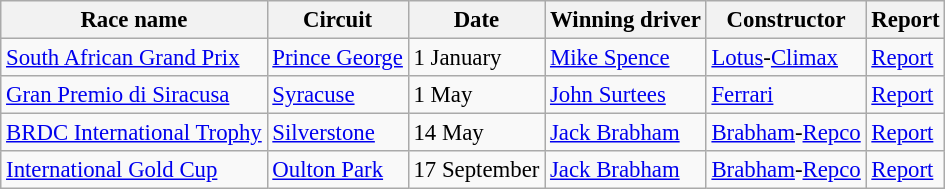<table class="wikitable" style="font-size:95%">
<tr>
<th>Race name</th>
<th>Circuit</th>
<th>Date</th>
<th>Winning driver</th>
<th>Constructor</th>
<th>Report</th>
</tr>
<tr>
<td> <a href='#'>South African Grand Prix</a></td>
<td><a href='#'>Prince George</a></td>
<td>1 January</td>
<td> <a href='#'>Mike Spence</a></td>
<td> <a href='#'>Lotus</a>-<a href='#'>Climax</a></td>
<td><a href='#'>Report</a></td>
</tr>
<tr>
<td> <a href='#'>Gran Premio di Siracusa</a></td>
<td><a href='#'>Syracuse</a></td>
<td>1 May</td>
<td> <a href='#'>John Surtees</a></td>
<td> <a href='#'>Ferrari</a></td>
<td><a href='#'>Report</a></td>
</tr>
<tr>
<td> <a href='#'>BRDC International Trophy</a></td>
<td><a href='#'>Silverstone</a></td>
<td>14 May</td>
<td> <a href='#'>Jack Brabham</a></td>
<td> <a href='#'>Brabham</a>-<a href='#'>Repco</a></td>
<td><a href='#'>Report</a></td>
</tr>
<tr>
<td> <a href='#'>International Gold Cup</a></td>
<td><a href='#'>Oulton Park</a></td>
<td>17 September</td>
<td> <a href='#'>Jack Brabham</a></td>
<td> <a href='#'>Brabham</a>-<a href='#'>Repco</a></td>
<td><a href='#'>Report</a></td>
</tr>
</table>
